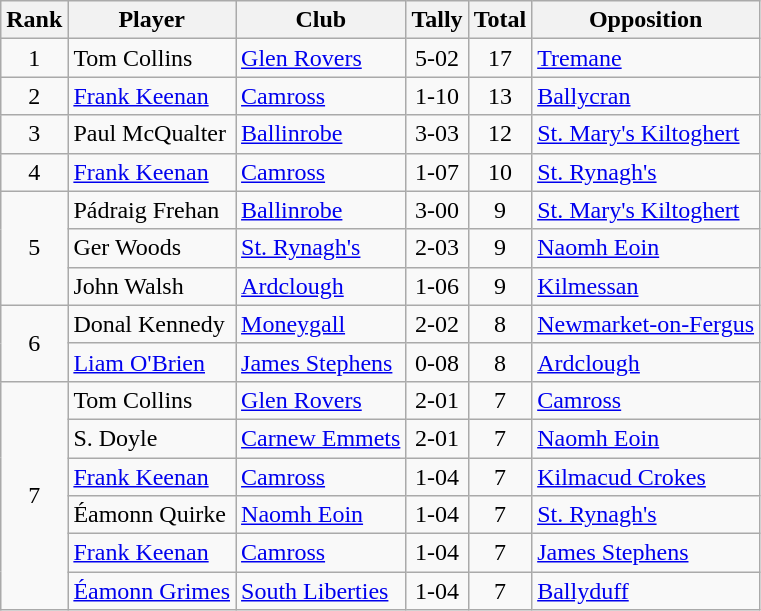<table class="wikitable">
<tr>
<th>Rank</th>
<th>Player</th>
<th>Club</th>
<th>Tally</th>
<th>Total</th>
<th>Opposition</th>
</tr>
<tr>
<td rowspan="1" style="text-align:center;">1</td>
<td>Tom Collins</td>
<td><a href='#'>Glen Rovers</a></td>
<td align=center>5-02</td>
<td align=center>17</td>
<td><a href='#'>Tremane</a></td>
</tr>
<tr>
<td rowspan="1" style="text-align:center;">2</td>
<td><a href='#'>Frank Keenan</a></td>
<td><a href='#'>Camross</a></td>
<td align=center>1-10</td>
<td align=center>13</td>
<td><a href='#'>Ballycran</a></td>
</tr>
<tr>
<td rowspan="1" style="text-align:center;">3</td>
<td>Paul McQualter</td>
<td><a href='#'>Ballinrobe</a></td>
<td align=center>3-03</td>
<td align=center>12</td>
<td><a href='#'>St. Mary's Kiltoghert</a></td>
</tr>
<tr>
<td rowspan="1" style="text-align:center;">4</td>
<td><a href='#'>Frank Keenan</a></td>
<td><a href='#'>Camross</a></td>
<td align=center>1-07</td>
<td align=center>10</td>
<td><a href='#'>St. Rynagh's</a></td>
</tr>
<tr>
<td rowspan="3" style="text-align:center;">5</td>
<td>Pádraig Frehan</td>
<td><a href='#'>Ballinrobe</a></td>
<td align=center>3-00</td>
<td align=center>9</td>
<td><a href='#'>St. Mary's Kiltoghert</a></td>
</tr>
<tr>
<td>Ger Woods</td>
<td><a href='#'>St. Rynagh's</a></td>
<td align=center>2-03</td>
<td align=center>9</td>
<td><a href='#'>Naomh Eoin</a></td>
</tr>
<tr>
<td>John Walsh</td>
<td><a href='#'>Ardclough</a></td>
<td align=center>1-06</td>
<td align=center>9</td>
<td><a href='#'>Kilmessan</a></td>
</tr>
<tr>
<td rowspan="2" style="text-align:center;">6</td>
<td>Donal Kennedy</td>
<td><a href='#'>Moneygall</a></td>
<td align=center>2-02</td>
<td align=center>8</td>
<td><a href='#'>Newmarket-on-Fergus</a></td>
</tr>
<tr>
<td><a href='#'>Liam O'Brien</a></td>
<td><a href='#'>James Stephens</a></td>
<td align=center>0-08</td>
<td align=center>8</td>
<td><a href='#'>Ardclough</a></td>
</tr>
<tr>
<td rowspan="6" style="text-align:center;">7</td>
<td>Tom Collins</td>
<td><a href='#'>Glen Rovers</a></td>
<td align=center>2-01</td>
<td align=center>7</td>
<td><a href='#'>Camross</a></td>
</tr>
<tr>
<td>S. Doyle</td>
<td><a href='#'>Carnew Emmets</a></td>
<td align=center>2-01</td>
<td align=center>7</td>
<td><a href='#'>Naomh Eoin</a></td>
</tr>
<tr>
<td><a href='#'>Frank Keenan</a></td>
<td><a href='#'>Camross</a></td>
<td align=center>1-04</td>
<td align=center>7</td>
<td><a href='#'>Kilmacud Crokes</a></td>
</tr>
<tr>
<td>Éamonn Quirke</td>
<td><a href='#'>Naomh Eoin</a></td>
<td align=center>1-04</td>
<td align=center>7</td>
<td><a href='#'>St. Rynagh's</a></td>
</tr>
<tr>
<td><a href='#'>Frank Keenan</a></td>
<td><a href='#'>Camross</a></td>
<td align=center>1-04</td>
<td align=center>7</td>
<td><a href='#'>James Stephens</a></td>
</tr>
<tr>
<td><a href='#'>Éamonn Grimes</a></td>
<td><a href='#'>South Liberties</a></td>
<td align=center>1-04</td>
<td align=center>7</td>
<td><a href='#'>Ballyduff</a></td>
</tr>
</table>
